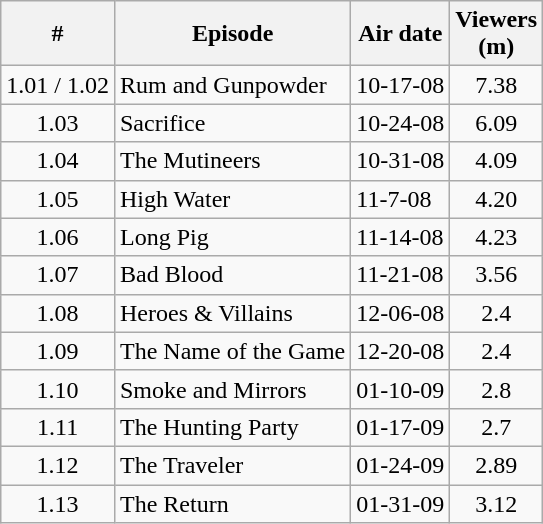<table class="wikitable sortable">
<tr>
<th>#</th>
<th>Episode</th>
<th>Air date</th>
<th>Viewers<br>(m)</th>
</tr>
<tr>
<td style="text-align:center">1.01 / 1.02</td>
<td>Rum and Gunpowder</td>
<td>10-17-08</td>
<td style="text-align:center">7.38</td>
</tr>
<tr>
<td style="text-align:center">1.03</td>
<td>Sacrifice</td>
<td>10-24-08</td>
<td style="text-align:center">6.09</td>
</tr>
<tr>
<td style="text-align:center">1.04</td>
<td>The Mutineers</td>
<td>10-31-08</td>
<td style="text-align:center">4.09</td>
</tr>
<tr>
<td style="text-align:center">1.05</td>
<td>High Water</td>
<td>11-7-08</td>
<td style="text-align:center">4.20</td>
</tr>
<tr>
<td style="text-align:center">1.06</td>
<td>Long Pig</td>
<td>11-14-08</td>
<td style="text-align:center">4.23</td>
</tr>
<tr>
<td style="text-align:center">1.07</td>
<td>Bad Blood</td>
<td>11-21-08</td>
<td style="text-align:center">3.56</td>
</tr>
<tr>
<td style="text-align:center">1.08</td>
<td>Heroes & Villains</td>
<td>12-06-08</td>
<td style="text-align:center">2.4</td>
</tr>
<tr>
<td style="text-align:center">1.09</td>
<td>The Name of the Game</td>
<td>12-20-08</td>
<td style="text-align:center">2.4</td>
</tr>
<tr>
<td style="text-align:center">1.10</td>
<td>Smoke and Mirrors</td>
<td>01-10-09</td>
<td style="text-align:center">2.8</td>
</tr>
<tr>
<td style="text-align:center">1.11</td>
<td>The Hunting Party</td>
<td>01-17-09</td>
<td style="text-align:center">2.7</td>
</tr>
<tr>
<td style="text-align:center">1.12</td>
<td>The Traveler</td>
<td>01-24-09</td>
<td style="text-align:center">2.89</td>
</tr>
<tr>
<td style="text-align:center">1.13</td>
<td>The Return</td>
<td>01-31-09</td>
<td style="text-align:center">3.12</td>
</tr>
</table>
